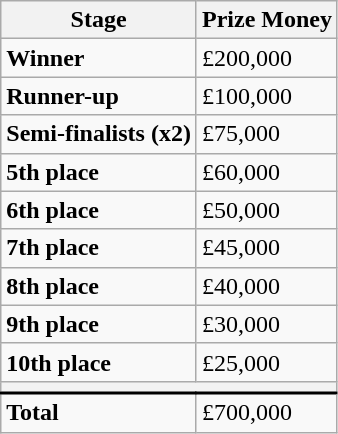<table class="wikitable">
<tr>
<th>Stage</th>
<th>Prize Money</th>
</tr>
<tr>
<td><strong>Winner</strong></td>
<td>£200,000</td>
</tr>
<tr>
<td><strong>Runner-up</strong></td>
<td>£100,000</td>
</tr>
<tr>
<td><strong>Semi-finalists (x2)</strong></td>
<td>£75,000</td>
</tr>
<tr>
<td><strong>5th place</strong></td>
<td>£60,000</td>
</tr>
<tr>
<td><strong>6th place</strong></td>
<td>£50,000</td>
</tr>
<tr>
<td><strong>7th place</strong></td>
<td>£45,000</td>
</tr>
<tr>
<td><strong>8th place</strong></td>
<td>£40,000</td>
</tr>
<tr>
<td><strong>9th place</strong></td>
<td>£30,000</td>
</tr>
<tr>
<td><strong>10th place</strong></td>
<td>£25,000</td>
</tr>
<tr>
<th colspan=3></th>
</tr>
<tr style="border-top:2px solid black;">
<td><strong>Total</strong></td>
<td>£700,000</td>
</tr>
</table>
